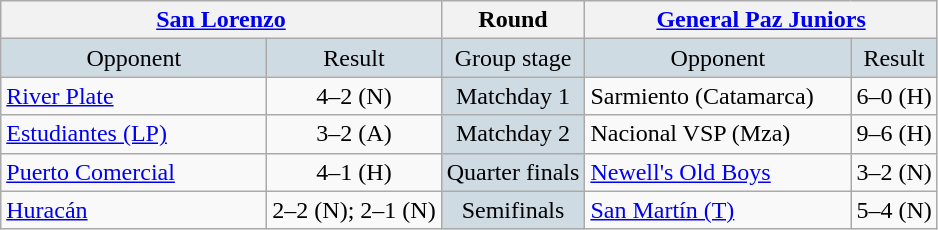<table class="wikitable" style="text-align:center;">
<tr>
<th colspan=3 width=200px><a href='#'>San Lorenzo</a></th>
<th>Round</th>
<th colspan=3 width=200px><a href='#'>General Paz Juniors</a></th>
</tr>
<tr bgcolor= #CFDBE2>
<td width=170px>Opponent</td>
<td colspan=2>Result</td>
<td>Group stage</td>
<td width=170px>Opponent</td>
<td colspan=2>Result</td>
</tr>
<tr>
<td align=left><a href='#'>River Plate</a></td>
<td colspan=2>4–2 (N) </td>
<td bgcolor= #CFDBE2>Matchday 1</td>
<td align=left>Sarmiento (Catamarca)</td>
<td colspan=2>6–0  (H) </td>
</tr>
<tr>
<td align=left><a href='#'>Estudiantes (LP)</a></td>
<td colspan=2>3–2 (A) </td>
<td bgcolor= #CFDBE2>Matchday 2</td>
<td align=left>Nacional VSP (Mza) </td>
<td colspan=2>9–6  (H) </td>
</tr>
<tr>
<td align=left><a href='#'>Puerto Comercial</a></td>
<td colspan=2>4–1 (H) </td>
<td bgcolor= #CFDBE2>Quarter finals</td>
<td align=left><a href='#'>Newell's Old Boys</a></td>
<td colspan=2>3–2 (N) </td>
</tr>
<tr>
<td align=left><a href='#'>Huracán</a></td>
<td colspan=2>2–2  (N); 2–1 (N) </td>
<td bgcolor= #CFDBE2>Semifinals</td>
<td align=left><a href='#'>San Martín (T)</a></td>
<td colspan=2>5–4 (N) </td>
</tr>
</table>
